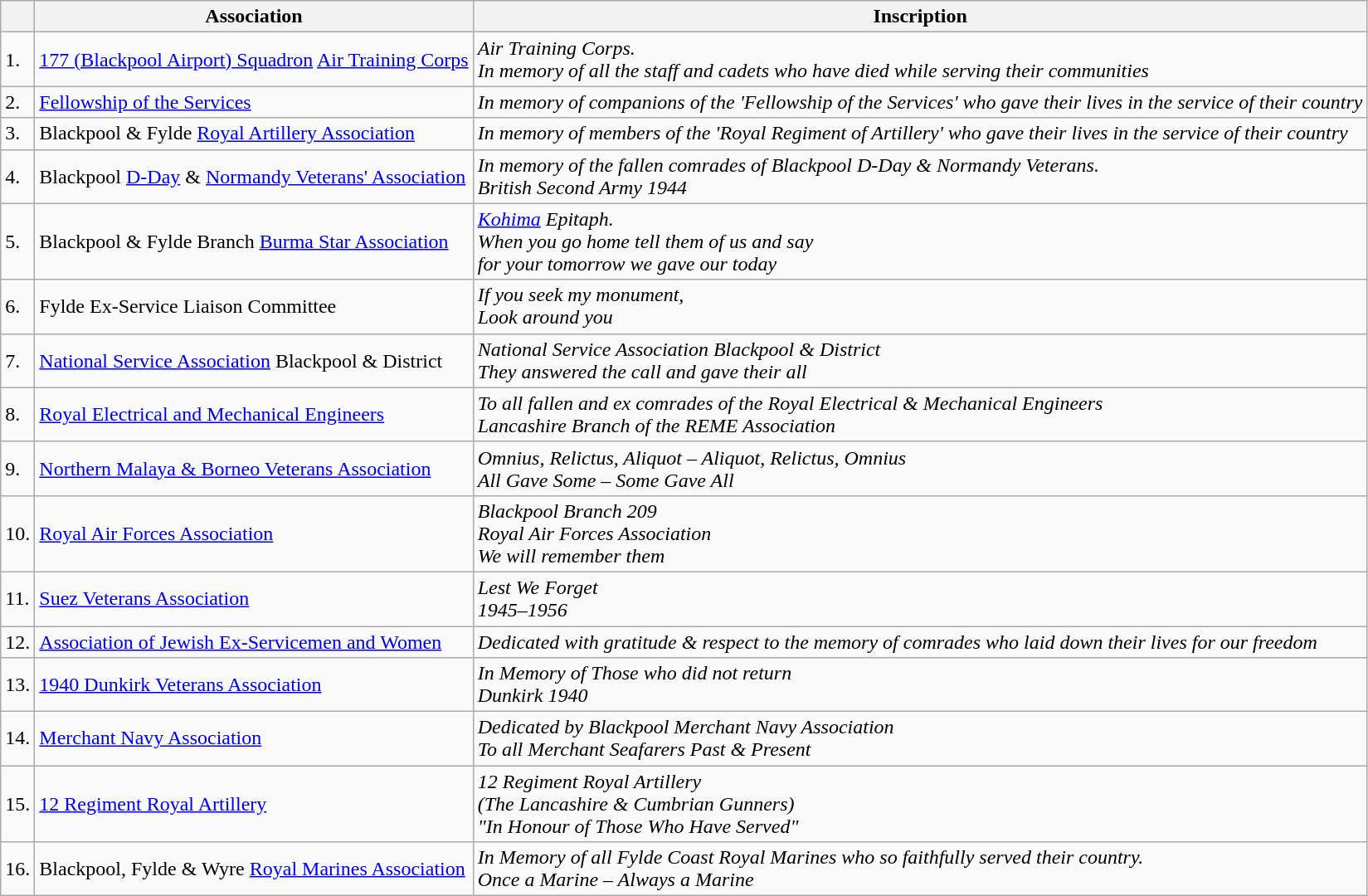<table class="wikitable" style="font-size:100%">
<tr>
<th></th>
<th>Association</th>
<th>Inscription</th>
</tr>
<tr>
<td>1.</td>
<td><a href='#'>177 (Blackpool Airport) Squadron</a> <a href='#'>Air Training Corps</a></td>
<td><em>Air Training Corps.<br> In memory of all the staff and cadets who have died while serving their communities</em></td>
</tr>
<tr>
<td>2.</td>
<td><a href='#'>Fellowship of the Services</a></td>
<td><em>In memory of companions of the 'Fellowship of the Services' who gave their lives in the service of their country</em></td>
</tr>
<tr>
<td>3.</td>
<td>Blackpool & Fylde <a href='#'>Royal Artillery Association</a></td>
<td><em>In memory of members of the 'Royal Regiment of Artillery' who gave their lives in the service of their country</em></td>
</tr>
<tr>
<td>4.</td>
<td>Blackpool <a href='#'>D-Day</a> & <a href='#'>Normandy Veterans' Association</a></td>
<td><em>In memory of the fallen comrades of Blackpool D-Day & Normandy Veterans.<br> British Second Army 1944</em></td>
</tr>
<tr>
<td>5.</td>
<td>Blackpool & Fylde Branch <a href='#'>Burma Star Association</a></td>
<td><em><a href='#'>Kohima</a> Epitaph.<br> When you go home tell them of us and say <br>for your tomorrow we gave our today</em></td>
</tr>
<tr>
<td>6.</td>
<td>Fylde Ex-Service Liaison Committee</td>
<td><em>If you seek my monument, <br> Look around you</em></td>
</tr>
<tr>
<td>7.</td>
<td><a href='#'>National Service Association</a> Blackpool & District</td>
<td><em>National Service Association Blackpool & District <br> They answered the call and gave their all</em></td>
</tr>
<tr>
<td>8.</td>
<td><a href='#'>Royal Electrical and Mechanical Engineers</a></td>
<td><em>To all fallen and ex comrades of the Royal Electrical & Mechanical Engineers <br> Lancashire Branch of the REME Association</em></td>
</tr>
<tr>
<td>9.</td>
<td><a href='#'>Northern Malaya & Borneo Veterans Association</a></td>
<td><em>Omnius, Relictus, Aliquot – Aliquot, Relictus, Omnius <br> All Gave Some – Some Gave All</em></td>
</tr>
<tr>
<td>10.</td>
<td><a href='#'>Royal Air Forces Association</a></td>
<td><em>Blackpool Branch 209 <br> Royal Air Forces Association <br> We will remember them</em></td>
</tr>
<tr>
<td>11.</td>
<td><a href='#'>Suez Veterans Association</a></td>
<td><em>Lest We Forget <br> 1945–1956</em></td>
</tr>
<tr>
<td>12.</td>
<td><a href='#'>Association of Jewish Ex-Servicemen and Women</a></td>
<td><em>Dedicated with gratitude & respect to the memory of comrades who laid down their lives for our freedom</em></td>
</tr>
<tr>
<td>13.</td>
<td><a href='#'>1940 Dunkirk Veterans Association</a></td>
<td><em>In Memory of Those who did not return <br> Dunkirk 1940</em></td>
</tr>
<tr>
<td>14.</td>
<td><a href='#'>Merchant Navy Association</a></td>
<td><em>Dedicated by Blackpool Merchant Navy Association <br> To all Merchant Seafarers Past & Present</em></td>
</tr>
<tr>
<td>15.</td>
<td><a href='#'>12 Regiment Royal Artillery</a></td>
<td><em>12 Regiment Royal Artillery <br> (The Lancashire & Cumbrian Gunners) <br> "In Honour of Those Who Have Served"</em></td>
</tr>
<tr>
<td>16.</td>
<td>Blackpool, Fylde & Wyre <a href='#'>Royal Marines Association</a></td>
<td><em>In Memory of all Fylde Coast Royal Marines who so faithfully served their country.<br> Once a Marine – Always a Marine</em></td>
</tr>
</table>
